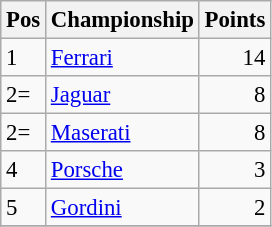<table class="wikitable" style="font-size: 95%;">
<tr>
<th>Pos</th>
<th>Championship</th>
<th>Points</th>
</tr>
<tr>
<td>1</td>
<td> <a href='#'>Ferrari</a></td>
<td align="right">14</td>
</tr>
<tr>
<td>2=</td>
<td> <a href='#'>Jaguar</a></td>
<td align="right">8</td>
</tr>
<tr>
<td>2=</td>
<td> <a href='#'>Maserati</a></td>
<td align="right">8</td>
</tr>
<tr>
<td>4</td>
<td> <a href='#'>Porsche</a></td>
<td align="right">3</td>
</tr>
<tr>
<td>5</td>
<td> <a href='#'>Gordini</a></td>
<td align="right">2</td>
</tr>
<tr>
</tr>
</table>
